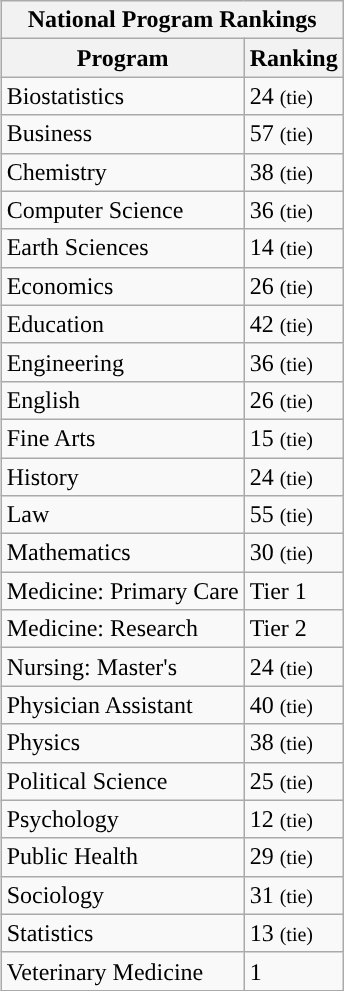<table class="wikitable sortable collapsible collapsed" style="float:right" "text-align:center">
<tr>
<th colspan=4>National Program Rankings</th>
</tr>
<tr>
<th>Program</th>
<th>Ranking</th>
</tr>
<tr>
<td>Biostatistics</td>
<td>24 <small>(tie)</small></td>
</tr>
<tr>
<td>Business</td>
<td>57 <small>(tie)</small></td>
</tr>
<tr>
<td>Chemistry</td>
<td>38 <small>(tie)</small></td>
</tr>
<tr>
<td>Computer Science</td>
<td>36 <small>(tie)</small></td>
</tr>
<tr>
<td>Earth Sciences</td>
<td>14 <small>(tie)</small></td>
</tr>
<tr>
<td>Economics</td>
<td>26 <small>(tie)</small></td>
</tr>
<tr>
<td>Education</td>
<td>42 <small>(tie)</small></td>
</tr>
<tr>
<td>Engineering</td>
<td>36 <small>(tie)</small></td>
</tr>
<tr>
<td>English</td>
<td>26 <small>(tie)</small></td>
</tr>
<tr>
<td>Fine Arts</td>
<td>15 <small>(tie)</small></td>
</tr>
<tr>
<td>History</td>
<td>24 <small>(tie)</small></td>
</tr>
<tr>
<td>Law</td>
<td>55 <small>(tie)</small></td>
</tr>
<tr>
<td>Mathematics</td>
<td>30 <small>(tie)</small></td>
</tr>
<tr>
<td>Medicine: Primary Care</td>
<td>Tier 1</td>
</tr>
<tr>
<td>Medicine: Research</td>
<td>Tier 2</td>
</tr>
<tr>
<td>Nursing: Master's</td>
<td>24 <small>(tie)</small></td>
</tr>
<tr>
<td>Physician Assistant</td>
<td>40 <small>(tie)</small></td>
</tr>
<tr>
<td>Physics</td>
<td>38 <small>(tie)</small></td>
</tr>
<tr>
<td>Political Science</td>
<td>25 <small>(tie)</small></td>
</tr>
<tr>
<td>Psychology</td>
<td>12 <small>(tie)</small></td>
</tr>
<tr>
<td>Public Health</td>
<td>29 <small>(tie)</small></td>
</tr>
<tr>
<td>Sociology</td>
<td>31 <small>(tie)</small></td>
</tr>
<tr>
<td>Statistics</td>
<td>13 <small>(tie)</small></td>
</tr>
<tr>
<td>Veterinary Medicine</td>
<td>1</td>
</tr>
</table>
